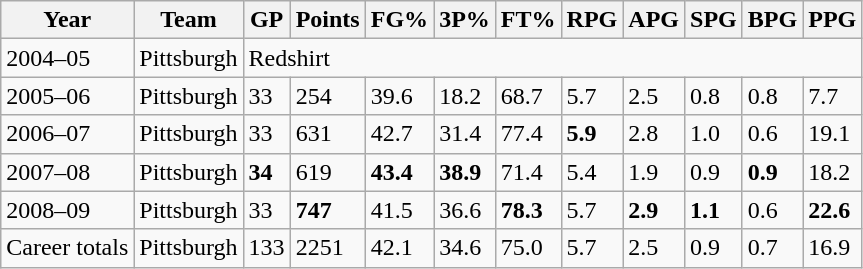<table class="wikitable">
<tr>
<th>Year</th>
<th>Team</th>
<th>GP</th>
<th>Points</th>
<th>FG%</th>
<th>3P%</th>
<th>FT%</th>
<th>RPG</th>
<th>APG</th>
<th>SPG</th>
<th>BPG</th>
<th>PPG</th>
</tr>
<tr>
<td>2004–05</td>
<td>Pittsburgh</td>
<td colspan="10">Redshirt</td>
</tr>
<tr>
<td>2005–06</td>
<td>Pittsburgh</td>
<td>33</td>
<td>254</td>
<td>39.6</td>
<td>18.2</td>
<td>68.7</td>
<td>5.7</td>
<td>2.5</td>
<td>0.8</td>
<td>0.8</td>
<td>7.7</td>
</tr>
<tr>
<td>2006–07</td>
<td>Pittsburgh</td>
<td>33</td>
<td>631</td>
<td>42.7</td>
<td>31.4</td>
<td>77.4</td>
<td><strong>5.9</strong></td>
<td>2.8</td>
<td>1.0</td>
<td>0.6</td>
<td>19.1</td>
</tr>
<tr>
<td>2007–08</td>
<td>Pittsburgh</td>
<td><strong>34</strong></td>
<td>619</td>
<td><strong>43.4</strong></td>
<td><strong>38.9</strong></td>
<td>71.4</td>
<td>5.4</td>
<td>1.9</td>
<td>0.9</td>
<td><strong>0.9</strong></td>
<td>18.2</td>
</tr>
<tr>
<td>2008–09</td>
<td>Pittsburgh</td>
<td>33</td>
<td><strong>747</strong></td>
<td>41.5</td>
<td>36.6</td>
<td><strong>78.3</strong></td>
<td>5.7</td>
<td><strong>2.9</strong></td>
<td><strong>1.1</strong></td>
<td>0.6</td>
<td><strong>22.6</strong></td>
</tr>
<tr>
<td>Career totals</td>
<td>Pittsburgh</td>
<td>133</td>
<td>2251</td>
<td>42.1</td>
<td>34.6</td>
<td>75.0</td>
<td>5.7</td>
<td>2.5</td>
<td>0.9</td>
<td>0.7</td>
<td>16.9</td>
</tr>
</table>
